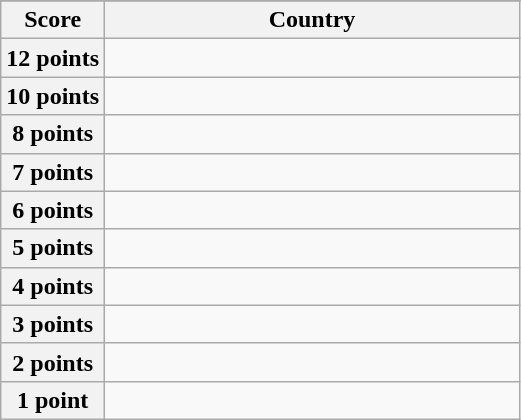<table class="wikitable">
<tr>
</tr>
<tr>
<th scope="col" width="20%">Score</th>
<th scope="col">Country</th>
</tr>
<tr>
<th scope="row">12 points</th>
<td></td>
</tr>
<tr>
<th scope="row">10 points</th>
<td></td>
</tr>
<tr>
<th scope="row">8 points</th>
<td></td>
</tr>
<tr>
<th scope="row">7 points</th>
<td></td>
</tr>
<tr>
<th scope="row">6 points</th>
<td></td>
</tr>
<tr>
<th scope="row">5 points</th>
<td></td>
</tr>
<tr>
<th scope="row">4 points</th>
<td></td>
</tr>
<tr>
<th scope="row">3 points</th>
<td></td>
</tr>
<tr>
<th scope="row">2 points</th>
<td></td>
</tr>
<tr>
<th scope="row">1 point</th>
<td></td>
</tr>
</table>
